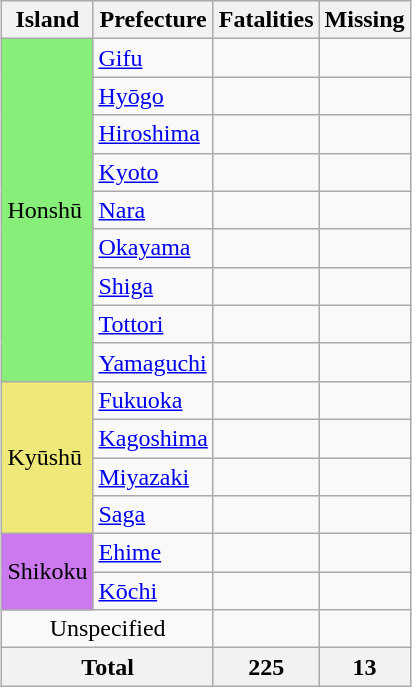<table class="wikitable sortable" style="margin: 1em auto 1em auto;">
<tr>
<th scope=col>Island</th>
<th scope=col>Prefecture</th>
<th scope=col>Fatalities</th>
<th scope=col>Missing</th>
</tr>
<tr>
<td bgcolor=#87ef79 rowspan=9>Honshū</td>
<td><a href='#'>Gifu</a></td>
<td align=right></td>
<td align=right></td>
</tr>
<tr>
<td><a href='#'>Hyōgo</a></td>
<td align=right></td>
<td align=right></td>
</tr>
<tr>
<td><a href='#'>Hiroshima</a></td>
<td align=right></td>
<td></td>
</tr>
<tr>
<td><a href='#'>Kyoto</a></td>
<td align=right></td>
<td align=right></td>
</tr>
<tr>
<td><a href='#'>Nara</a></td>
<td align=right></td>
<td align=right></td>
</tr>
<tr>
<td><a href='#'>Okayama</a></td>
<td align=right></td>
<td></td>
</tr>
<tr>
<td><a href='#'>Shiga</a></td>
<td align=right></td>
<td align=right></td>
</tr>
<tr>
<td><a href='#'>Tottori</a></td>
<td align=right></td>
<td align=right></td>
</tr>
<tr>
<td><a href='#'>Yamaguchi</a></td>
<td align=right></td>
<td align=right></td>
</tr>
<tr>
<td bgcolor=#efe979 rowspan=4>Kyūshū</td>
<td><a href='#'>Fukuoka</a></td>
<td align=right></td>
<td align=right></td>
</tr>
<tr>
<td><a href='#'>Kagoshima</a></td>
<td align=right></td>
<td align=right></td>
</tr>
<tr>
<td><a href='#'>Miyazaki</a></td>
<td align=right></td>
<td align=right></td>
</tr>
<tr>
<td><a href='#'>Saga</a></td>
<td align=right></td>
<td align=right></td>
</tr>
<tr>
<td bgcolor=#cc79ef rowspan=2>Shikoku</td>
<td><a href='#'>Ehime</a></td>
<td align=right></td>
<td></td>
</tr>
<tr>
<td><a href='#'>Kōchi</a></td>
<td align=right></td>
<td align=right></td>
</tr>
<tr>
<td colspan=2 align=center>Unspecified</td>
<td align=right></td>
<td align=right></td>
</tr>
<tr class="sortbottom">
<th scope="row" colspan=2>Total</th>
<th>225</th>
<th>13</th>
</tr>
</table>
